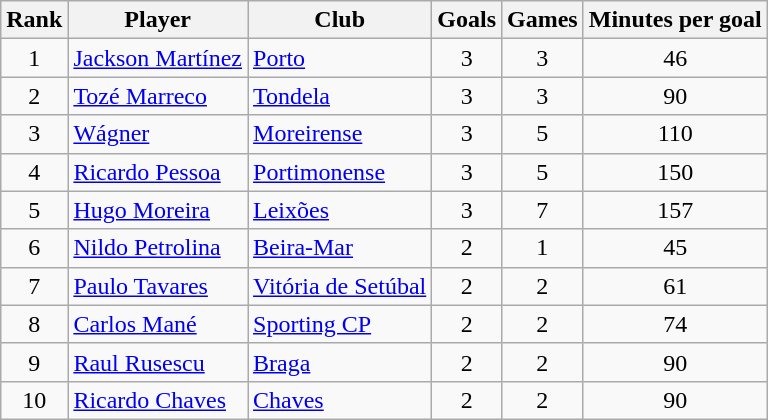<table class="wikitable" style="text-align:center">
<tr>
<th>Rank</th>
<th>Player</th>
<th>Club</th>
<th>Goals</th>
<th>Games</th>
<th>Minutes per goal</th>
</tr>
<tr>
<td>1</td>
<td align="left"> <a href='#'>Jackson Martínez</a></td>
<td align="left"><a href='#'>Porto</a></td>
<td>3</td>
<td>3</td>
<td>46</td>
</tr>
<tr>
<td>2</td>
<td align="left"> <a href='#'>Tozé Marreco</a></td>
<td align="left"><a href='#'>Tondela</a></td>
<td>3</td>
<td>3</td>
<td>90</td>
</tr>
<tr>
<td>3</td>
<td align="left"> <a href='#'>Wágner</a></td>
<td align="left"><a href='#'>Moreirense</a></td>
<td>3</td>
<td>5</td>
<td>110</td>
</tr>
<tr>
<td>4</td>
<td align="left"> <a href='#'>Ricardo Pessoa</a></td>
<td align="left"><a href='#'>Portimonense</a></td>
<td>3</td>
<td>5</td>
<td>150</td>
</tr>
<tr>
<td>5</td>
<td align="left"> <a href='#'>Hugo Moreira</a></td>
<td align="left"><a href='#'>Leixões</a></td>
<td>3</td>
<td>7</td>
<td>157</td>
</tr>
<tr>
<td>6</td>
<td align="left"> <a href='#'>Nildo Petrolina</a></td>
<td align="left"><a href='#'>Beira-Mar</a></td>
<td>2</td>
<td>1</td>
<td>45</td>
</tr>
<tr>
<td>7</td>
<td align="left"> <a href='#'>Paulo Tavares</a></td>
<td align="left"><a href='#'>Vitória de Setúbal</a></td>
<td>2</td>
<td>2</td>
<td>61</td>
</tr>
<tr>
<td>8</td>
<td align="left"> <a href='#'>Carlos Mané</a></td>
<td align="left"><a href='#'>Sporting CP</a></td>
<td>2</td>
<td>2</td>
<td>74</td>
</tr>
<tr>
<td>9</td>
<td align="left"> <a href='#'>Raul Rusescu</a></td>
<td align="left"><a href='#'>Braga</a></td>
<td>2</td>
<td>2</td>
<td>90</td>
</tr>
<tr>
<td>10</td>
<td align="left"> <a href='#'>Ricardo Chaves</a></td>
<td align="left"><a href='#'>Chaves</a></td>
<td>2</td>
<td>2</td>
<td>90</td>
</tr>
</table>
